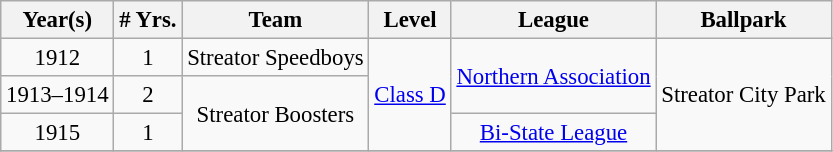<table class="wikitable" style="text-align:center; font-size: 95%;">
<tr>
<th>Year(s)</th>
<th># Yrs.</th>
<th>Team</th>
<th>Level</th>
<th>League</th>
<th>Ballpark</th>
</tr>
<tr>
<td>1912</td>
<td>1</td>
<td>Streator Speedboys</td>
<td rowspan=3><a href='#'>Class D</a></td>
<td rowspan=2><a href='#'>Northern Association</a></td>
<td rowspan=3>Streator City Park</td>
</tr>
<tr>
<td>1913–1914</td>
<td>2</td>
<td rowspan=2>Streator Boosters</td>
</tr>
<tr>
<td>1915</td>
<td>1</td>
<td><a href='#'>Bi-State League</a></td>
</tr>
<tr>
</tr>
</table>
